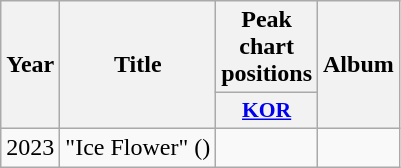<table class="wikitable">
<tr>
<th scope="col" rowspan="2">Year</th>
<th scope="col" rowspan="2">Title</th>
<th scope="col" colspan="1">Peak chart positions</th>
<th scope="col" rowspan="2">Album</th>
</tr>
<tr>
<th scope="col" style="width:3em;font-size:90%"><a href='#'>KOR</a><br></th>
</tr>
<tr>
<td>2023</td>
<td>"Ice Flower" ()</td>
<td></td>
<td></td>
</tr>
</table>
